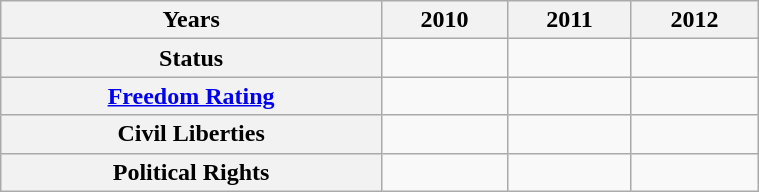<table class="wikitable" style="width:40%;">
<tr>
<th>Years</th>
<th>2010</th>
<th>2011</th>
<th>2012</th>
</tr>
<tr>
<th>Status</th>
<td></td>
<td></td>
<td></td>
</tr>
<tr>
<th><a href='#'>Freedom Rating</a></th>
<td></td>
<td></td>
<td></td>
</tr>
<tr>
<th>Civil Liberties</th>
<td></td>
<td></td>
<td></td>
</tr>
<tr>
<th>Political Rights</th>
<td></td>
<td></td>
<td></td>
</tr>
</table>
